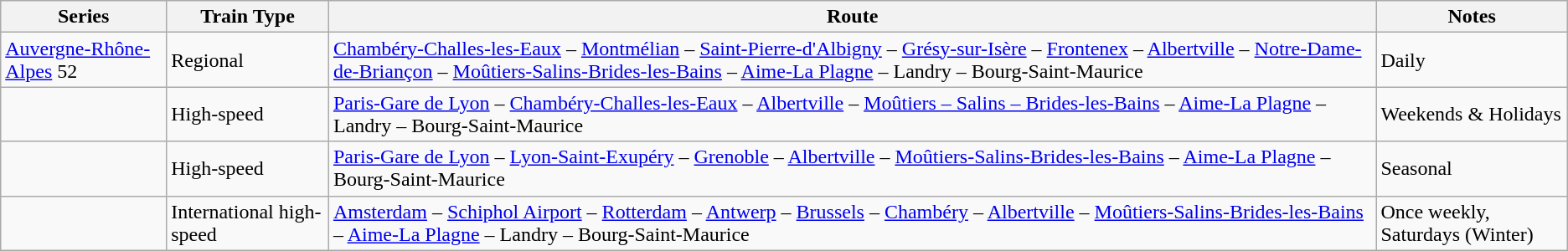<table class="wikitable vatop">
<tr>
<th>Series</th>
<th>Train Type</th>
<th>Route</th>
<th>Notes</th>
</tr>
<tr>
<td> <a href='#'>Auvergne-Rhône-Alpes</a> 52</td>
<td>Regional</td>
<td><a href='#'>Chambéry-Challes-les-Eaux</a> – <a href='#'>Montmélian</a> – <a href='#'>Saint-Pierre-d'Albigny</a> – <a href='#'>Grésy-sur-Isère</a> – <a href='#'>Frontenex</a> – <a href='#'>Albertville</a> – <a href='#'>Notre-Dame-de-Briançon</a> – <a href='#'>Moûtiers-Salins-Brides-les-Bains</a> – <a href='#'>Aime-La Plagne</a> – Landry – Bourg-Saint-Maurice</td>
<td>Daily</td>
</tr>
<tr>
<td></td>
<td>High-speed</td>
<td><a href='#'>Paris-Gare de Lyon</a> – <a href='#'>Chambéry-Challes-les-Eaux</a> – <a href='#'>Albertville</a> – <a href='#'>Moûtiers – Salins – Brides-les-Bains</a> – <a href='#'>Aime-La Plagne</a> – Landry – Bourg-Saint-Maurice</td>
<td>Weekends & Holidays</td>
</tr>
<tr>
<td></td>
<td>High-speed</td>
<td><a href='#'>Paris-Gare de Lyon</a> – <a href='#'>Lyon-Saint-Exupéry</a> – <a href='#'>Grenoble</a> – <a href='#'>Albertville</a> – <a href='#'>Moûtiers-Salins-Brides-les-Bains</a> – <a href='#'>Aime-La Plagne</a> – Bourg-Saint-Maurice</td>
<td>Seasonal</td>
</tr>
<tr>
<td></td>
<td>International high-speed</td>
<td><a href='#'>Amsterdam</a> – <a href='#'>Schiphol Airport</a> – <a href='#'>Rotterdam</a> – <a href='#'>Antwerp</a> – <a href='#'>Brussels</a> – <a href='#'>Chambéry</a> – <a href='#'>Albertville</a> – <a href='#'>Moûtiers-Salins-Brides-les-Bains</a> – <a href='#'>Aime-La Plagne</a> – Landry – Bourg-Saint-Maurice</td>
<td>Once weekly, Saturdays (Winter)</td>
</tr>
</table>
